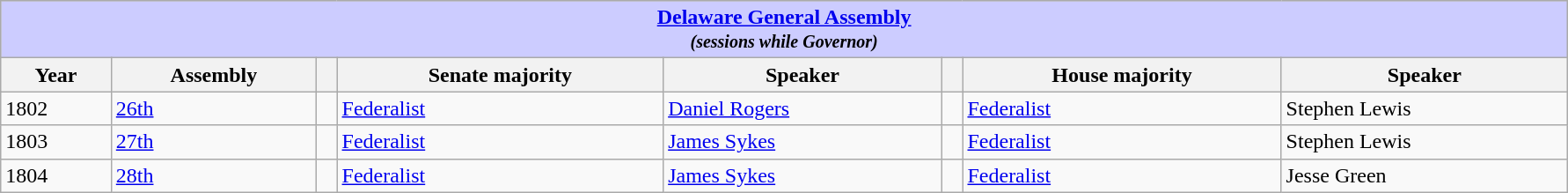<table class=wikitable style="width: 94%" style="text-align: center;" align="center">
<tr bgcolor=#cccccc>
<th colspan=12 style="background: #ccccff;"><strong><a href='#'>Delaware General Assembly</a></strong> <br> <small> <em>(sessions while Governor)</em></small></th>
</tr>
<tr>
<th><strong>Year</strong></th>
<th><strong>Assembly</strong></th>
<th></th>
<th><strong>Senate majority</strong></th>
<th><strong>Speaker</strong></th>
<th></th>
<th><strong>House majority</strong></th>
<th><strong>Speaker</strong></th>
</tr>
<tr>
<td>1802</td>
<td><a href='#'>26th</a></td>
<td></td>
<td><a href='#'>Federalist</a></td>
<td><a href='#'>Daniel Rogers</a></td>
<td></td>
<td><a href='#'>Federalist</a></td>
<td>Stephen Lewis</td>
</tr>
<tr>
<td>1803</td>
<td><a href='#'>27th</a></td>
<td></td>
<td><a href='#'>Federalist</a></td>
<td><a href='#'>James Sykes</a></td>
<td></td>
<td><a href='#'>Federalist</a></td>
<td>Stephen Lewis</td>
</tr>
<tr>
<td>1804</td>
<td><a href='#'>28th</a></td>
<td></td>
<td><a href='#'>Federalist</a></td>
<td><a href='#'>James Sykes</a></td>
<td></td>
<td><a href='#'>Federalist</a></td>
<td>Jesse Green</td>
</tr>
</table>
